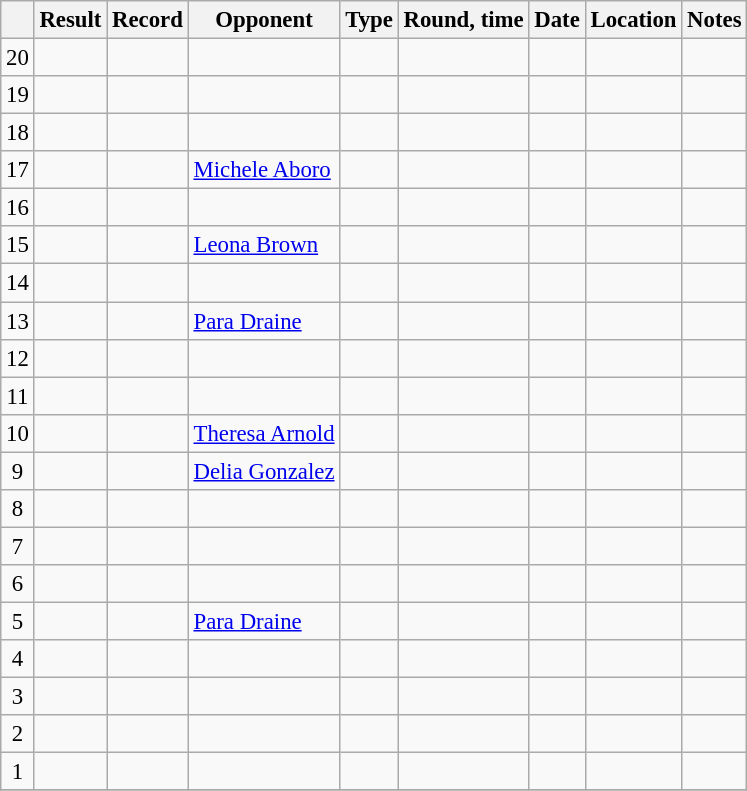<table class="wikitable" style="text-align:center; font-size:95%">
<tr>
<th></th>
<th>Result</th>
<th>Record</th>
<th>Opponent</th>
<th>Type</th>
<th>Round, time</th>
<th>Date</th>
<th>Location</th>
<th>Notes</th>
</tr>
<tr>
<td>20</td>
<td></td>
<td></td>
<td style="text-align:left;"></td>
<td></td>
<td></td>
<td></td>
<td style="text-align:left;"></td>
<td style="text-align:left;"></td>
</tr>
<tr>
<td>19</td>
<td></td>
<td></td>
<td style="text-align:left;"></td>
<td></td>
<td></td>
<td></td>
<td style="text-align:left;"></td>
<td style="text-align:left;"></td>
</tr>
<tr>
<td>18</td>
<td></td>
<td></td>
<td style="text-align:left;"></td>
<td></td>
<td></td>
<td></td>
<td style="text-align:left;"></td>
<td style="text-align:left;"></td>
</tr>
<tr>
<td>17</td>
<td></td>
<td></td>
<td style="text-align:left;"><a href='#'>Michele Aboro</a></td>
<td></td>
<td></td>
<td></td>
<td style="text-align:left;"></td>
<td style="text-align:left;"></td>
</tr>
<tr>
<td>16</td>
<td></td>
<td></td>
<td style="text-align:left;"></td>
<td></td>
<td></td>
<td></td>
<td style="text-align:left;"></td>
<td style="text-align:left;"></td>
</tr>
<tr>
<td>15</td>
<td></td>
<td></td>
<td style="text-align:left;"><a href='#'>Leona Brown</a></td>
<td></td>
<td></td>
<td></td>
<td style="text-align:left;"></td>
<td style="text-align:left;"></td>
</tr>
<tr>
<td>14</td>
<td></td>
<td></td>
<td style="text-align:left;"></td>
<td></td>
<td></td>
<td></td>
<td style="text-align:left;"></td>
<td style="text-align:left;"></td>
</tr>
<tr>
<td>13</td>
<td></td>
<td></td>
<td style="text-align:left;"><a href='#'>Para Draine</a></td>
<td></td>
<td></td>
<td></td>
<td style="text-align:left;"></td>
<td style="text-align:left;"></td>
</tr>
<tr>
<td>12</td>
<td></td>
<td></td>
<td style="text-align:left;"></td>
<td></td>
<td></td>
<td></td>
<td style="text-align:left;"></td>
<td style="text-align:left;"></td>
</tr>
<tr>
<td>11</td>
<td></td>
<td></td>
<td style="text-align:left;"></td>
<td></td>
<td></td>
<td></td>
<td style="text-align:left;"></td>
<td style="text-align:left;"></td>
</tr>
<tr>
<td>10</td>
<td></td>
<td></td>
<td style="text-align:left;"><a href='#'>Theresa Arnold</a></td>
<td></td>
<td></td>
<td></td>
<td style="text-align:left;"></td>
<td style="text-align:left;"></td>
</tr>
<tr>
<td>9</td>
<td></td>
<td></td>
<td style="text-align:left;"><a href='#'>Delia Gonzalez</a></td>
<td></td>
<td></td>
<td></td>
<td style="text-align:left;"></td>
<td style="text-align:left;"></td>
</tr>
<tr>
<td>8</td>
<td></td>
<td></td>
<td style="text-align:left;"></td>
<td></td>
<td></td>
<td></td>
<td style="text-align:left;"></td>
<td style="text-align:left;"></td>
</tr>
<tr>
<td>7</td>
<td></td>
<td></td>
<td style="text-align:left;"></td>
<td></td>
<td></td>
<td></td>
<td style="text-align:left;"></td>
<td style="text-align:left;"></td>
</tr>
<tr>
<td>6</td>
<td></td>
<td></td>
<td style="text-align:left;"></td>
<td></td>
<td></td>
<td></td>
<td style="text-align:left;"></td>
<td style="text-align:left;"></td>
</tr>
<tr>
<td>5</td>
<td></td>
<td></td>
<td style="text-align:left;"><a href='#'>Para Draine</a></td>
<td></td>
<td></td>
<td></td>
<td style="text-align:left;"></td>
<td style="text-align:left;"></td>
</tr>
<tr>
<td>4</td>
<td></td>
<td></td>
<td style="text-align:left;"></td>
<td></td>
<td></td>
<td></td>
<td style="text-align:left;"></td>
<td style="text-align:left;"></td>
</tr>
<tr>
<td>3</td>
<td></td>
<td></td>
<td style="text-align:left;"></td>
<td></td>
<td></td>
<td></td>
<td style="text-align:left;"></td>
<td style="text-align:left;"></td>
</tr>
<tr>
<td>2</td>
<td></td>
<td></td>
<td style="text-align:left;"></td>
<td></td>
<td></td>
<td></td>
<td style="text-align:left;"></td>
<td style="text-align:left;"></td>
</tr>
<tr>
<td>1</td>
<td></td>
<td></td>
<td style="text-align:left;"></td>
<td></td>
<td></td>
<td></td>
<td style="text-align:left;"></td>
<td style="text-align:left;"></td>
</tr>
<tr>
</tr>
</table>
